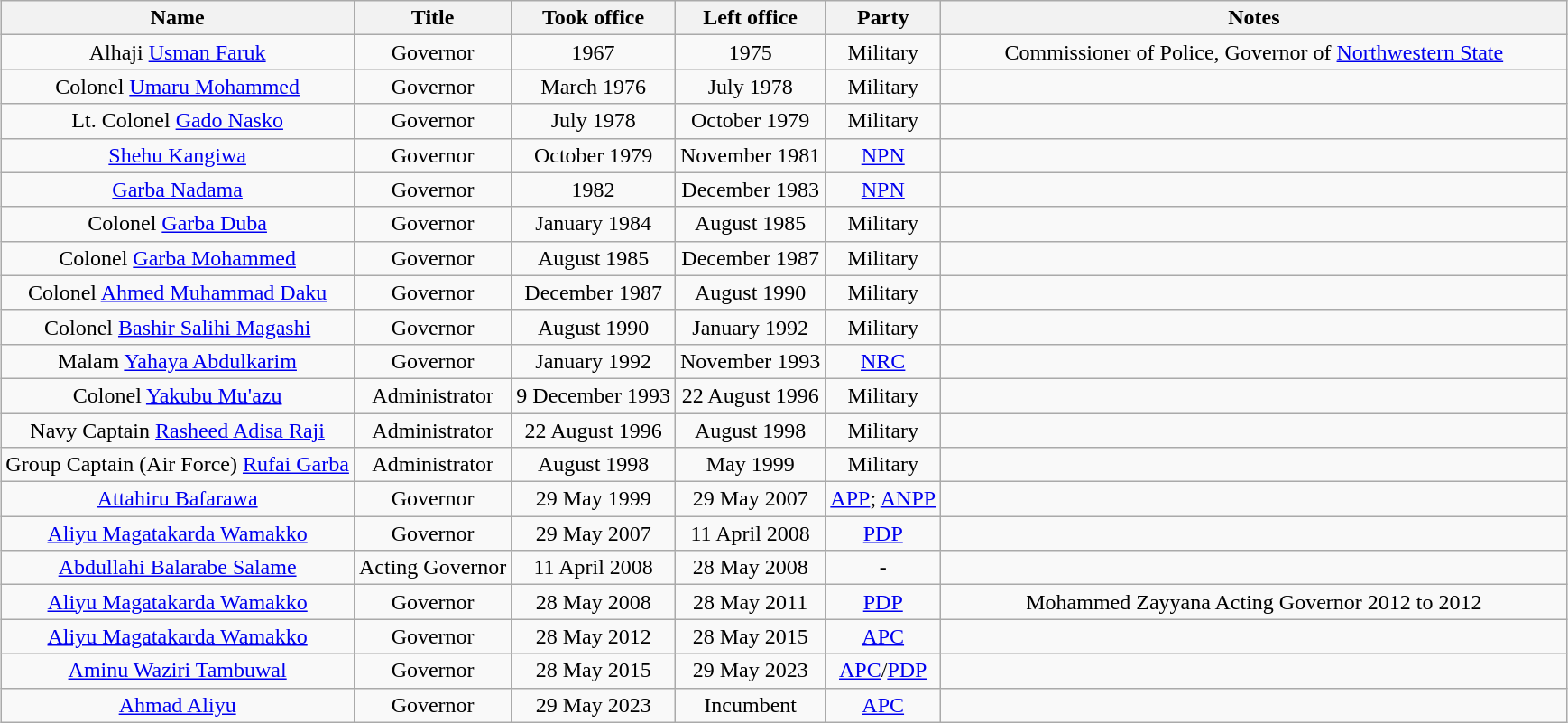<table class="wikitable" border="1" style="margin:auto; text-align:center">
<tr>
<th>Name</th>
<th>Title</th>
<th>Took office</th>
<th>Left office</th>
<th>Party</th>
<th width="40%">Notes</th>
</tr>
<tr - valign="top">
<td>Alhaji <a href='#'>Usman Faruk</a></td>
<td>Governor</td>
<td>1967</td>
<td>1975</td>
<td>Military</td>
<td>Commissioner of Police, Governor of <a href='#'>Northwestern State</a></td>
</tr>
<tr - valign="top">
<td>Colonel <a href='#'>Umaru Mohammed</a></td>
<td>Governor</td>
<td>March 1976</td>
<td>July 1978</td>
<td>Military</td>
<td></td>
</tr>
<tr - valign="top">
<td>Lt. Colonel <a href='#'>Gado Nasko</a></td>
<td>Governor</td>
<td>July 1978</td>
<td>October 1979</td>
<td>Military</td>
<td></td>
</tr>
<tr - valign="top">
<td><a href='#'>Shehu Kangiwa</a></td>
<td>Governor</td>
<td>October 1979</td>
<td>November 1981</td>
<td><a href='#'>NPN</a></td>
<td></td>
</tr>
<tr - valign="top">
<td><a href='#'>Garba Nadama</a></td>
<td>Governor</td>
<td>1982</td>
<td>December 1983</td>
<td><a href='#'>NPN</a></td>
<td></td>
</tr>
<tr - valign="top">
<td>Colonel <a href='#'>Garba Duba</a></td>
<td>Governor</td>
<td>January 1984</td>
<td>August 1985</td>
<td>Military</td>
<td></td>
</tr>
<tr - valign="top">
<td>Colonel <a href='#'>Garba Mohammed</a></td>
<td>Governor</td>
<td>August 1985</td>
<td>December 1987</td>
<td>Military</td>
<td></td>
</tr>
<tr - valign="top">
<td>Colonel <a href='#'>Ahmed Muhammad Daku</a></td>
<td>Governor</td>
<td>December 1987</td>
<td>August 1990</td>
<td>Military</td>
<td></td>
</tr>
<tr - valign="top">
<td>Colonel <a href='#'>Bashir Salihi Magashi</a></td>
<td>Governor</td>
<td>August 1990</td>
<td>January 1992</td>
<td>Military</td>
<td></td>
</tr>
<tr - valign="top">
<td>Malam <a href='#'>Yahaya Abdulkarim</a></td>
<td>Governor</td>
<td>January 1992</td>
<td>November 1993</td>
<td><a href='#'>NRC</a></td>
<td></td>
</tr>
<tr - valign="top">
<td>Colonel <a href='#'>Yakubu Mu'azu</a></td>
<td>Administrator</td>
<td>9 December 1993</td>
<td>22 August 1996</td>
<td>Military</td>
<td></td>
</tr>
<tr - valign="top">
<td>Navy Captain <a href='#'>Rasheed Adisa Raji</a></td>
<td>Administrator</td>
<td>22 August 1996</td>
<td>August 1998</td>
<td>Military</td>
<td></td>
</tr>
<tr - valign="top">
<td>Group Captain (Air Force) <a href='#'>Rufai Garba</a></td>
<td>Administrator</td>
<td>August 1998</td>
<td>May 1999</td>
<td>Military</td>
<td></td>
</tr>
<tr - valign="top">
<td><a href='#'>Attahiru Bafarawa</a></td>
<td>Governor</td>
<td>29 May 1999</td>
<td>29 May 2007</td>
<td><a href='#'>APP</a>; <a href='#'>ANPP</a></td>
<td></td>
</tr>
<tr - valign="top">
<td><a href='#'>Aliyu Magatakarda Wamakko</a></td>
<td>Governor</td>
<td>29 May 2007</td>
<td>11 April 2008</td>
<td><a href='#'>PDP</a></td>
<td></td>
</tr>
<tr - valign="top">
<td><a href='#'>Abdullahi Balarabe Salame</a></td>
<td>Acting Governor</td>
<td>11 April 2008</td>
<td>28 May 2008</td>
<td>-</td>
<td></td>
</tr>
<tr - valign="top">
<td><a href='#'>Aliyu Magatakarda Wamakko</a></td>
<td>Governor</td>
<td>28 May 2008</td>
<td>28 May 2011</td>
<td><a href='#'>PDP</a></td>
<td>Mohammed Zayyana Acting Governor 2012 to 2012</td>
</tr>
<tr - valign="top">
<td><a href='#'>Aliyu Magatakarda Wamakko</a></td>
<td>Governor</td>
<td>28 May 2012</td>
<td>28 May 2015</td>
<td><a href='#'>APC</a></td>
<td></td>
</tr>
<tr - valign="top">
<td><a href='#'>Aminu Waziri Tambuwal</a></td>
<td>Governor</td>
<td>28 May 2015</td>
<td>29 May 2023</td>
<td><a href='#'>APC</a>/<a href='#'>PDP</a></td>
<td></td>
</tr>
<tr>
<td><a href='#'>Ahmad Aliyu</a></td>
<td>Governor</td>
<td>29 May 2023</td>
<td>Incumbent</td>
<td><a href='#'>APC</a></td>
<td></td>
</tr>
</table>
